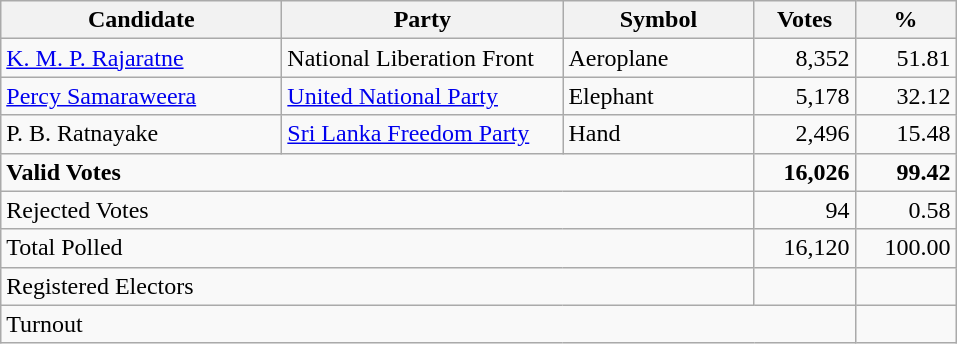<table class="wikitable" border="1" style="text-align:right;">
<tr>
<th align=left width="180">Candidate</th>
<th align=left width="180">Party</th>
<th align=left width="120">Symbol</th>
<th align=left width="60">Votes</th>
<th align=left width="60">%</th>
</tr>
<tr>
<td align=left><a href='#'>K. M. P. Rajaratne</a></td>
<td align=left>National Liberation Front</td>
<td align=left>Aeroplane</td>
<td align=right>8,352</td>
<td align=right>51.81</td>
</tr>
<tr>
<td align=left><a href='#'>Percy Samaraweera</a></td>
<td align=left><a href='#'>United National Party</a></td>
<td align=left>Elephant</td>
<td align=right>5,178</td>
<td align=right>32.12</td>
</tr>
<tr>
<td align=left>P. B. Ratnayake</td>
<td align=left><a href='#'>Sri Lanka Freedom Party</a></td>
<td align=left>Hand</td>
<td align=right>2,496</td>
<td align=right>15.48</td>
</tr>
<tr>
<td align=left colspan=3><strong>Valid Votes</strong></td>
<td align=right><strong>16,026</strong></td>
<td align=right><strong>99.42</strong></td>
</tr>
<tr>
<td align=left colspan=3>Rejected Votes</td>
<td align=right>94</td>
<td align=right>0.58</td>
</tr>
<tr>
<td align=left colspan=3>Total Polled</td>
<td align=right>16,120</td>
<td align=right>100.00</td>
</tr>
<tr>
<td align=left colspan=3>Registered Electors</td>
<td align=right></td>
<td></td>
</tr>
<tr>
<td align=left colspan=4>Turnout</td>
<td align=right></td>
</tr>
</table>
